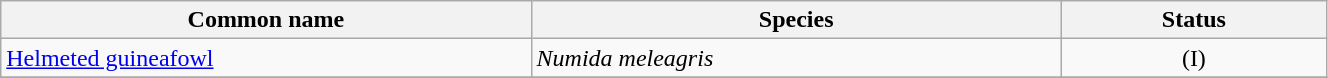<table width=70% class="wikitable">
<tr>
<th width=20%>Common name</th>
<th width=20%>Species</th>
<th width=10%>Status</th>
</tr>
<tr>
<td><a href='#'>Helmeted guineafowl</a></td>
<td><em>Numida meleagris</em></td>
<td align=center>(I)</td>
</tr>
<tr>
</tr>
</table>
